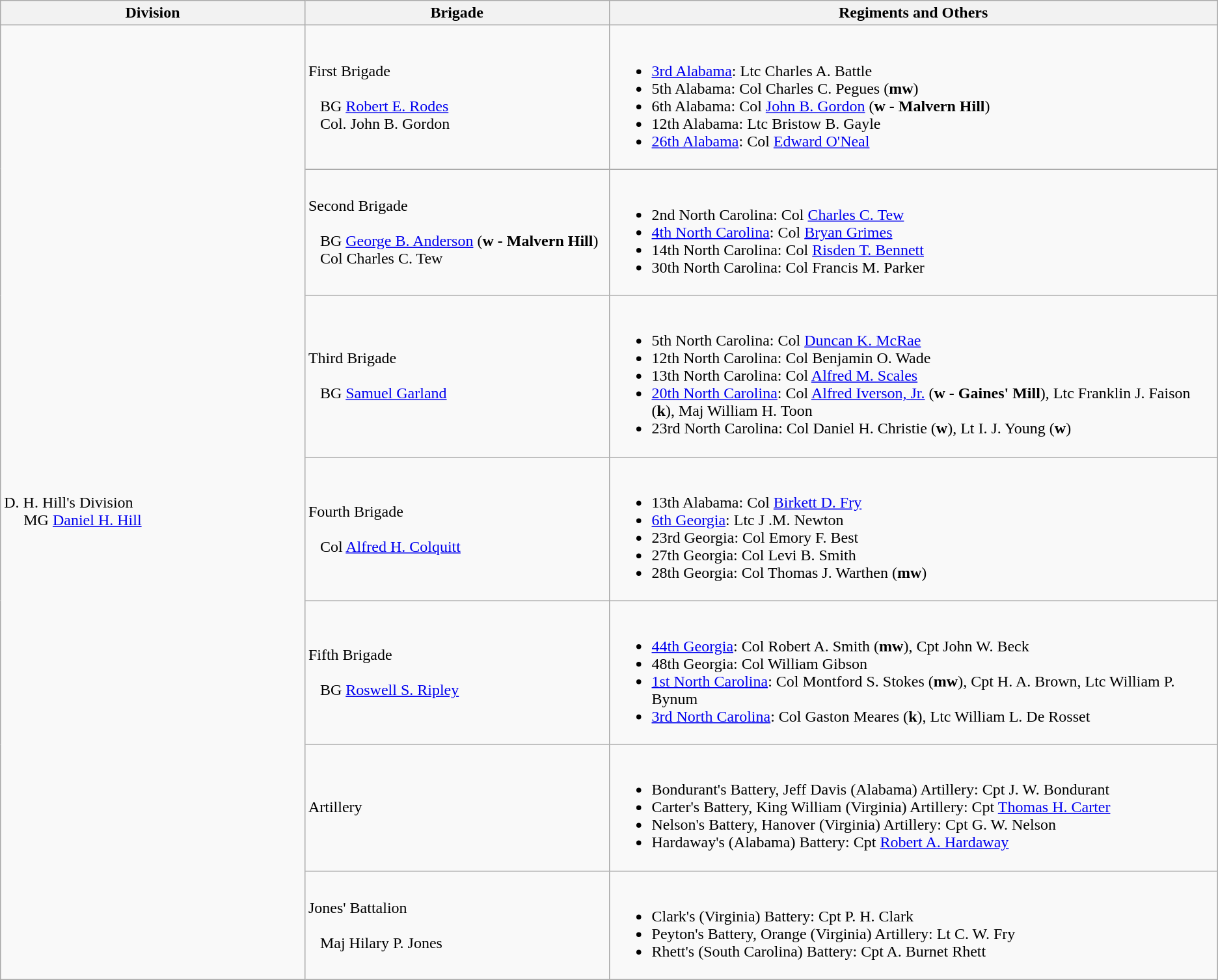<table class="wikitable">
<tr>
<th width=25%>Division</th>
<th width=25%>Brigade</th>
<th>Regiments and Others</th>
</tr>
<tr>
<td rowspan=7><br>D. H. Hill's Division
<br>    
MG <a href='#'>Daniel H. Hill</a></td>
<td>First Brigade<br><br>  
BG <a href='#'>Robert E. Rodes</a>
<br>  
Col. John B. Gordon</td>
<td><br><ul><li><a href='#'>3rd Alabama</a>: Ltc Charles A. Battle</li><li>5th Alabama: Col Charles C. Pegues (<strong>mw</strong>)</li><li>6th Alabama: Col <a href='#'>John B. Gordon</a> (<strong>w - Malvern Hill</strong>)</li><li>12th Alabama: Ltc Bristow B. Gayle</li><li><a href='#'>26th Alabama</a>: Col <a href='#'>Edward O'Neal</a></li></ul></td>
</tr>
<tr>
<td>Second Brigade<br><br>  
BG <a href='#'>George B. Anderson</a> (<strong>w - Malvern Hill</strong>) 
<br>  
Col Charles C. Tew</td>
<td><br><ul><li>2nd North Carolina: Col <a href='#'>Charles C. Tew</a></li><li><a href='#'>4th North Carolina</a>: Col <a href='#'>Bryan Grimes</a></li><li>14th North Carolina: Col <a href='#'>Risden T. Bennett</a></li><li>30th North Carolina: Col Francis M. Parker</li></ul></td>
</tr>
<tr>
<td>Third Brigade<br><br>  
BG <a href='#'>Samuel Garland</a></td>
<td><br><ul><li>5th North Carolina: Col <a href='#'>Duncan K. McRae</a></li><li>12th North Carolina: Col Benjamin O. Wade</li><li>13th North Carolina: Col <a href='#'>Alfred M. Scales</a></li><li><a href='#'>20th North Carolina</a>: Col <a href='#'>Alfred Iverson, Jr.</a> (<strong>w - Gaines' Mill</strong>), Ltc Franklin J. Faison (<strong>k</strong>), Maj William H. Toon</li><li>23rd North Carolina: Col Daniel H. Christie (<strong>w</strong>), Lt I. J. Young (<strong>w</strong>)</li></ul></td>
</tr>
<tr>
<td>Fourth Brigade<br><br>  
Col <a href='#'>Alfred H. Colquitt</a></td>
<td><br><ul><li>13th Alabama: Col <a href='#'>Birkett D. Fry</a></li><li><a href='#'>6th Georgia</a>: Ltc J .M. Newton</li><li>23rd Georgia: Col Emory F. Best</li><li>27th Georgia: Col Levi B. Smith</li><li>28th Georgia: Col Thomas J. Warthen (<strong>mw</strong>)</li></ul></td>
</tr>
<tr>
<td>Fifth Brigade<br><br>  
BG <a href='#'>Roswell S. Ripley</a></td>
<td><br><ul><li><a href='#'>44th Georgia</a>: Col Robert A. Smith (<strong>mw</strong>), Cpt John W. Beck</li><li>48th Georgia: Col William Gibson</li><li><a href='#'>1st North Carolina</a>: Col Montford S. Stokes (<strong>mw</strong>), Cpt H. A. Brown, Ltc William P. Bynum</li><li><a href='#'>3rd North Carolina</a>: Col Gaston Meares (<strong>k</strong>), Ltc William L. De Rosset</li></ul></td>
</tr>
<tr>
<td>Artillery</td>
<td><br><ul><li>Bondurant's Battery, Jeff Davis (Alabama) Artillery: Cpt J. W. Bondurant</li><li>Carter's Battery, King William (Virginia) Artillery: Cpt <a href='#'>Thomas H. Carter</a></li><li>Nelson's Battery, Hanover (Virginia) Artillery: Cpt G. W. Nelson</li><li>Hardaway's (Alabama) Battery: Cpt <a href='#'>Robert A. Hardaway</a></li></ul></td>
</tr>
<tr>
<td>Jones' Battalion<br><br>  
Maj Hilary P. Jones</td>
<td><br><ul><li>Clark's (Virginia) Battery: Cpt P. H. Clark</li><li>Peyton's Battery, Orange (Virginia) Artillery: Lt C. W. Fry</li><li>Rhett's (South Carolina) Battery: Cpt A. Burnet Rhett</li></ul></td>
</tr>
</table>
